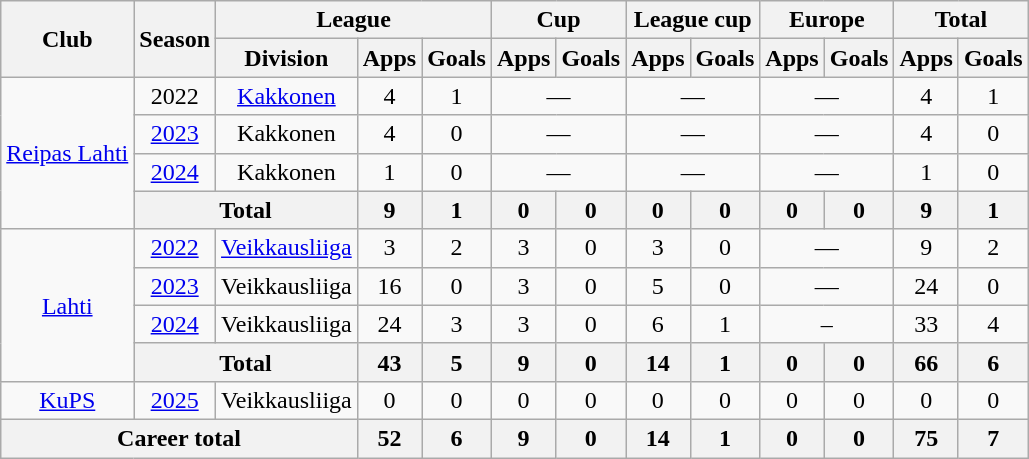<table class="wikitable" style="text-align:center">
<tr>
<th rowspan="2">Club</th>
<th rowspan="2">Season</th>
<th colspan="3">League</th>
<th colspan="2">Cup</th>
<th colspan="2">League cup</th>
<th colspan="2">Europe</th>
<th colspan="2">Total</th>
</tr>
<tr>
<th>Division</th>
<th>Apps</th>
<th>Goals</th>
<th>Apps</th>
<th>Goals</th>
<th>Apps</th>
<th>Goals</th>
<th>Apps</th>
<th>Goals</th>
<th>Apps</th>
<th>Goals</th>
</tr>
<tr>
<td rowspan="4"><a href='#'>Reipas Lahti</a></td>
<td>2022</td>
<td><a href='#'>Kakkonen</a></td>
<td>4</td>
<td>1</td>
<td colspan="2">—</td>
<td colspan="2">—</td>
<td colspan="2">—</td>
<td>4</td>
<td>1</td>
</tr>
<tr>
<td><a href='#'>2023</a></td>
<td>Kakkonen</td>
<td>4</td>
<td>0</td>
<td colspan="2">—</td>
<td colspan="2">—</td>
<td colspan="2">—</td>
<td>4</td>
<td>0</td>
</tr>
<tr>
<td><a href='#'>2024</a></td>
<td>Kakkonen</td>
<td>1</td>
<td>0</td>
<td colspan="2">—</td>
<td colspan="2">—</td>
<td colspan="2">—</td>
<td>1</td>
<td>0</td>
</tr>
<tr>
<th colspan="2">Total</th>
<th>9</th>
<th>1</th>
<th>0</th>
<th>0</th>
<th>0</th>
<th>0</th>
<th>0</th>
<th>0</th>
<th>9</th>
<th>1</th>
</tr>
<tr>
<td rowspan="4"><a href='#'>Lahti</a></td>
<td><a href='#'>2022</a></td>
<td><a href='#'>Veikkausliiga</a></td>
<td>3</td>
<td>2</td>
<td>3</td>
<td>0</td>
<td>3</td>
<td>0</td>
<td colspan="2">—</td>
<td>9</td>
<td>2</td>
</tr>
<tr>
<td><a href='#'>2023</a></td>
<td>Veikkausliiga</td>
<td>16</td>
<td>0</td>
<td>3</td>
<td>0</td>
<td>5</td>
<td>0</td>
<td colspan="2">—</td>
<td>24</td>
<td>0</td>
</tr>
<tr>
<td><a href='#'>2024</a></td>
<td>Veikkausliiga</td>
<td>24</td>
<td>3</td>
<td>3</td>
<td>0</td>
<td>6</td>
<td>1</td>
<td colspan="2">–</td>
<td>33</td>
<td>4</td>
</tr>
<tr>
<th colspan="2">Total</th>
<th>43</th>
<th>5</th>
<th>9</th>
<th>0</th>
<th>14</th>
<th>1</th>
<th>0</th>
<th>0</th>
<th>66</th>
<th>6</th>
</tr>
<tr>
<td><a href='#'>KuPS</a></td>
<td><a href='#'>2025</a></td>
<td>Veikkausliiga</td>
<td>0</td>
<td>0</td>
<td>0</td>
<td>0</td>
<td>0</td>
<td>0</td>
<td>0</td>
<td>0</td>
<td>0</td>
<td>0</td>
</tr>
<tr>
<th colspan="3">Career total</th>
<th>52</th>
<th>6</th>
<th>9</th>
<th>0</th>
<th>14</th>
<th>1</th>
<th>0</th>
<th>0</th>
<th>75</th>
<th>7</th>
</tr>
</table>
